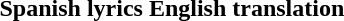<table border=0>
<tr>
<td valign=top><br><strong>Spanish lyrics</strong></td>
<td valign=top><br><strong>English translation</strong></td>
</tr>
</table>
